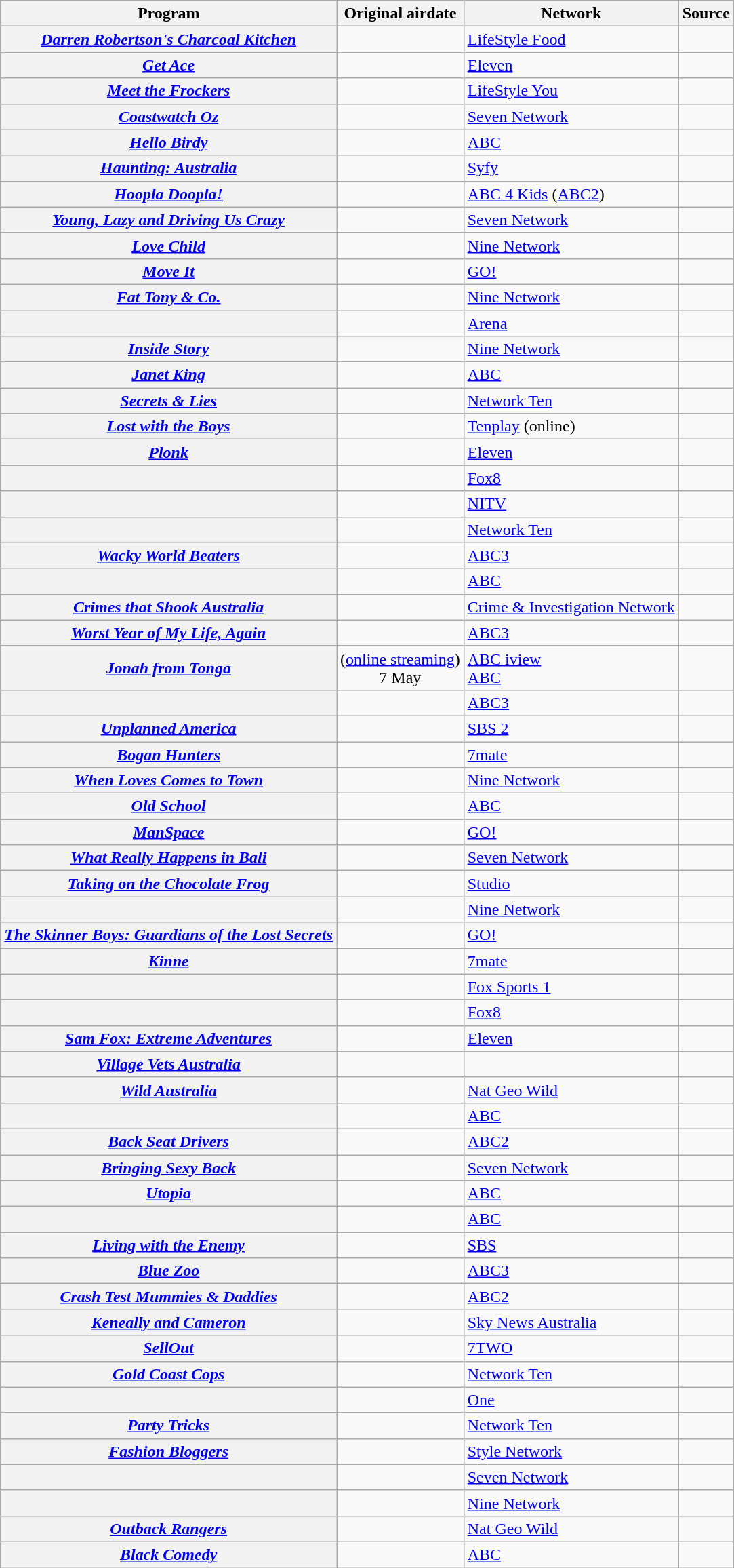<table class="wikitable plainrowheaders sortable" style="text-align:left">
<tr>
<th scope="col">Program</th>
<th scope="col">Original airdate</th>
<th scope="col">Network</th>
<th scope="col" class="unsortable">Source</th>
</tr>
<tr>
<th scope="row"><em><a href='#'>Darren Robertson's Charcoal Kitchen</a></em></th>
<td align=center></td>
<td><a href='#'>LifeStyle Food</a></td>
<td align=center></td>
</tr>
<tr>
<th scope="row"><em><a href='#'>Get Ace</a></em></th>
<td align=center></td>
<td><a href='#'>Eleven</a></td>
<td align=center></td>
</tr>
<tr>
<th scope="row"><em><a href='#'>Meet the Frockers</a></em></th>
<td align=center></td>
<td><a href='#'>LifeStyle You</a></td>
<td align=center></td>
</tr>
<tr>
<th scope="row"><em><a href='#'>Coastwatch Oz</a></em></th>
<td align=center></td>
<td><a href='#'>Seven Network</a></td>
<td align=center></td>
</tr>
<tr>
<th scope="row"><em><a href='#'>Hello Birdy</a></em></th>
<td align=center></td>
<td><a href='#'>ABC</a></td>
<td align=center></td>
</tr>
<tr>
<th scope="row"><em><a href='#'>Haunting: Australia</a></em></th>
<td align=center></td>
<td><a href='#'>Syfy</a></td>
<td align=center></td>
</tr>
<tr>
<th scope="row"><em><a href='#'>Hoopla Doopla!</a></em></th>
<td align=center></td>
<td><a href='#'>ABC 4 Kids</a> (<a href='#'>ABC2</a>)</td>
<td align=center></td>
</tr>
<tr>
<th scope="row"><em><a href='#'>Young, Lazy and Driving Us Crazy</a></em></th>
<td align=center></td>
<td><a href='#'>Seven Network</a></td>
<td align=center></td>
</tr>
<tr>
<th scope="row"><em><a href='#'>Love Child</a></em></th>
<td align=center></td>
<td><a href='#'>Nine Network</a></td>
<td align=center></td>
</tr>
<tr>
<th scope="row"><em><a href='#'>Move It</a></em></th>
<td align=center></td>
<td><a href='#'>GO!</a></td>
<td align=center></td>
</tr>
<tr>
<th scope="row"><em><a href='#'>Fat Tony & Co.</a></em></th>
<td align=center></td>
<td><a href='#'>Nine Network</a></td>
<td align=center></td>
</tr>
<tr>
<th scope="row"><em></em></th>
<td align=center></td>
<td><a href='#'>Arena</a></td>
<td align=center></td>
</tr>
<tr>
<th scope="row"><em><a href='#'>Inside Story</a></em></th>
<td align=center></td>
<td><a href='#'>Nine Network</a></td>
<td align=center></td>
</tr>
<tr>
<th scope="row"><em><a href='#'>Janet King</a></em></th>
<td align=center></td>
<td><a href='#'>ABC</a></td>
<td align=center></td>
</tr>
<tr>
<th scope="row"><em><a href='#'>Secrets & Lies</a></em></th>
<td align=center></td>
<td><a href='#'>Network Ten</a></td>
<td align=center></td>
</tr>
<tr>
<th scope="row"><em><a href='#'>Lost with the Boys</a></em></th>
<td align=center></td>
<td><a href='#'>Tenplay</a> (online)</td>
<td align=center></td>
</tr>
<tr>
<th scope="row"><em><a href='#'>Plonk</a></em></th>
<td align=center></td>
<td><a href='#'>Eleven</a></td>
<td align=center></td>
</tr>
<tr>
<th scope="row"><em></em></th>
<td align=center></td>
<td><a href='#'>Fox8</a></td>
<td align=center></td>
</tr>
<tr>
<th scope="row"><em></em></th>
<td align=center></td>
<td><a href='#'>NITV</a></td>
<td align=center></td>
</tr>
<tr>
<th scope="row"><em></em></th>
<td align=center></td>
<td><a href='#'>Network Ten</a></td>
<td align=center></td>
</tr>
<tr>
<th scope="row"><em><a href='#'>Wacky World Beaters</a></em></th>
<td align=center></td>
<td><a href='#'>ABC3</a></td>
<td align=center></td>
</tr>
<tr>
<th scope="row"><em></em></th>
<td align=center></td>
<td><a href='#'>ABC</a></td>
<td align=center></td>
</tr>
<tr>
<th scope="row"><em><a href='#'>Crimes that Shook Australia</a></em></th>
<td align=center></td>
<td><a href='#'>Crime & Investigation Network</a></td>
<td align=center></td>
</tr>
<tr>
<th scope="row"><em><a href='#'>Worst Year of My Life, Again</a></em></th>
<td align=center></td>
<td><a href='#'>ABC3</a></td>
<td align=center></td>
</tr>
<tr>
<th scope="row"><em><a href='#'>Jonah from Tonga</a></em></th>
<td align=center> (<a href='#'>online streaming</a>)<br>7 May</td>
<td><a href='#'>ABC iview</a><br><a href='#'>ABC</a></td>
<td align=center></td>
</tr>
<tr>
<th scope="row"><em></em></th>
<td align=center></td>
<td><a href='#'>ABC3</a></td>
<td align=center></td>
</tr>
<tr>
<th scope="row"><em><a href='#'>Unplanned America</a></em></th>
<td align=center></td>
<td><a href='#'>SBS 2</a></td>
<td align=center></td>
</tr>
<tr>
<th scope="row"><em><a href='#'>Bogan Hunters</a></em></th>
<td align=center></td>
<td><a href='#'>7mate</a></td>
<td align=center></td>
</tr>
<tr>
<th scope="row"><em><a href='#'>When Loves Comes to Town</a></em></th>
<td align=center></td>
<td><a href='#'>Nine Network</a></td>
<td align=center></td>
</tr>
<tr>
<th scope="row"><em><a href='#'>Old School</a></em></th>
<td align=center></td>
<td><a href='#'>ABC</a></td>
<td align=center></td>
</tr>
<tr>
<th scope="row"><em><a href='#'>ManSpace</a></em></th>
<td align=center></td>
<td><a href='#'>GO!</a></td>
<td align=center></td>
</tr>
<tr>
<th scope="row"><em><a href='#'>What Really Happens in Bali</a></em></th>
<td align=center></td>
<td><a href='#'>Seven Network</a></td>
<td align=center></td>
</tr>
<tr>
<th scope="row"><em><a href='#'>Taking on the Chocolate Frog</a></em></th>
<td align=center></td>
<td><a href='#'>Studio</a></td>
<td align=center></td>
</tr>
<tr>
<th scope="row"><em></em></th>
<td align=center></td>
<td><a href='#'>Nine Network</a></td>
<td align=center></td>
</tr>
<tr>
<th scope="row"><em><a href='#'>The Skinner Boys: Guardians of the Lost Secrets</a></em></th>
<td align=center></td>
<td><a href='#'>GO!</a></td>
<td align=center></td>
</tr>
<tr>
<th scope="row"><em><a href='#'>Kinne</a></em></th>
<td align=center></td>
<td><a href='#'>7mate</a></td>
<td align=center></td>
</tr>
<tr>
<th scope="row"><em></em></th>
<td align=center></td>
<td><a href='#'>Fox Sports 1</a></td>
<td align=center></td>
</tr>
<tr>
<th scope="row"><em></em></th>
<td align=center></td>
<td><a href='#'>Fox8</a></td>
<td align=center></td>
</tr>
<tr>
<th scope="row"><em><a href='#'>Sam Fox: Extreme Adventures</a></em></th>
<td align=center></td>
<td><a href='#'>Eleven</a></td>
<td align=center></td>
</tr>
<tr>
<th scope="row"><em><a href='#'>Village Vets Australia</a></em></th>
<td align=center></td>
<td></td>
<td align=center></td>
</tr>
<tr>
<th scope="row"><em><a href='#'>Wild Australia</a></em></th>
<td align=center></td>
<td><a href='#'>Nat Geo Wild</a></td>
<td align=center></td>
</tr>
<tr>
<th scope="row"><em></em></th>
<td align=center></td>
<td><a href='#'>ABC</a></td>
<td align=center></td>
</tr>
<tr>
<th scope="row"><em><a href='#'>Back Seat Drivers</a></em></th>
<td align=center></td>
<td><a href='#'>ABC2</a></td>
<td align=center></td>
</tr>
<tr>
<th scope="row"><em><a href='#'>Bringing Sexy Back</a></em></th>
<td align=center></td>
<td><a href='#'>Seven Network</a></td>
<td align=center></td>
</tr>
<tr>
<th scope="row"><em><a href='#'>Utopia</a></em></th>
<td align=center></td>
<td><a href='#'>ABC</a></td>
<td align=center></td>
</tr>
<tr>
<th scope="row"><em></em></th>
<td align=center></td>
<td><a href='#'>ABC</a></td>
<td align=center></td>
</tr>
<tr>
<th scope="row"><em><a href='#'>Living with the Enemy</a></em></th>
<td align=center></td>
<td><a href='#'>SBS</a></td>
<td align=center></td>
</tr>
<tr>
<th scope="row"><em><a href='#'>Blue Zoo</a></em></th>
<td align=center></td>
<td><a href='#'>ABC3</a></td>
<td align=center></td>
</tr>
<tr>
<th scope="row"><em><a href='#'>Crash Test Mummies & Daddies</a></em></th>
<td align=center></td>
<td><a href='#'>ABC2</a></td>
<td align=center></td>
</tr>
<tr>
<th scope="row"><em><a href='#'>Keneally and Cameron</a></em></th>
<td align=center></td>
<td><a href='#'>Sky News Australia</a></td>
<td align=center></td>
</tr>
<tr>
<th scope="row"><em><a href='#'>SellOut</a></em></th>
<td align=center></td>
<td><a href='#'>7TWO</a></td>
<td align=center></td>
</tr>
<tr>
<th scope="row"><em><a href='#'>Gold Coast Cops</a></em></th>
<td align=center></td>
<td><a href='#'>Network Ten</a></td>
<td align=center></td>
</tr>
<tr>
<th scope="row"><em></em></th>
<td align=center></td>
<td><a href='#'>One</a></td>
<td align=center></td>
</tr>
<tr>
<th scope="row"><em><a href='#'>Party Tricks</a></em></th>
<td align=center></td>
<td><a href='#'>Network Ten</a></td>
<td align=center></td>
</tr>
<tr>
<th scope="row"><em><a href='#'>Fashion Bloggers</a></em></th>
<td align=center></td>
<td><a href='#'>Style Network</a></td>
<td align=center></td>
</tr>
<tr>
<th scope="row"><em></em></th>
<td align=center></td>
<td><a href='#'>Seven Network</a></td>
<td align=center></td>
</tr>
<tr>
<th scope="row"><em></em></th>
<td align=center></td>
<td><a href='#'>Nine Network</a></td>
<td align=center></td>
</tr>
<tr>
<th scope="row"><em><a href='#'>Outback Rangers</a></em></th>
<td align=center></td>
<td><a href='#'>Nat Geo Wild</a></td>
<td align=center></td>
</tr>
<tr>
<th scope="row"><em><a href='#'>Black Comedy</a></em></th>
<td align=center></td>
<td><a href='#'>ABC</a></td>
<td align=center></td>
</tr>
</table>
